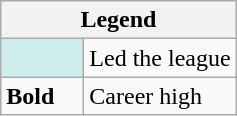<table class="wikitable mw-collapsible">
<tr>
<th colspan="2">Legend</th>
</tr>
<tr>
<td style="background:#cfecec; width:3em;"></td>
<td>Led the league</td>
</tr>
<tr>
<td><strong>Bold</strong></td>
<td>Career high</td>
</tr>
</table>
